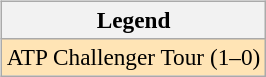<table>
<tr valign=top>
<td><br><table class=wikitable style=font-size:97%>
<tr>
<th>Legend</th>
</tr>
<tr style="background:moccasin;">
<td>ATP Challenger Tour (1–0)</td>
</tr>
</table>
</td>
<td></td>
</tr>
</table>
